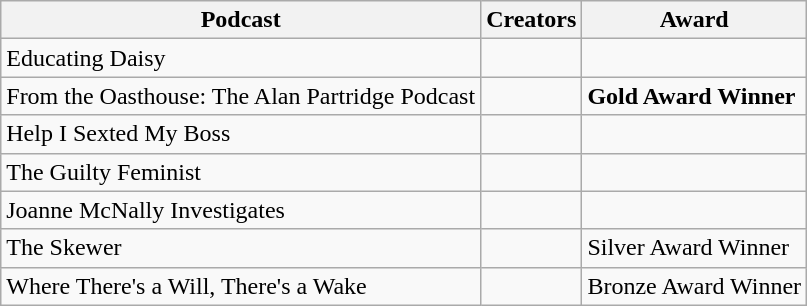<table class="wikitable">
<tr>
<th>Podcast</th>
<th>Creators</th>
<th>Award</th>
</tr>
<tr>
<td>Educating Daisy</td>
<td></td>
<td></td>
</tr>
<tr>
<td>From the Oasthouse: The Alan Partridge Podcast</td>
<td></td>
<td><strong>Gold Award Winner</strong></td>
</tr>
<tr>
<td>Help I Sexted My Boss</td>
<td></td>
<td></td>
</tr>
<tr>
<td>The Guilty Feminist</td>
<td></td>
<td></td>
</tr>
<tr>
<td>Joanne McNally Investigates</td>
<td></td>
<td></td>
</tr>
<tr>
<td>The Skewer</td>
<td></td>
<td>Silver Award Winner</td>
</tr>
<tr>
<td>Where There's a Will, There's a Wake</td>
<td></td>
<td>Bronze Award Winner</td>
</tr>
</table>
